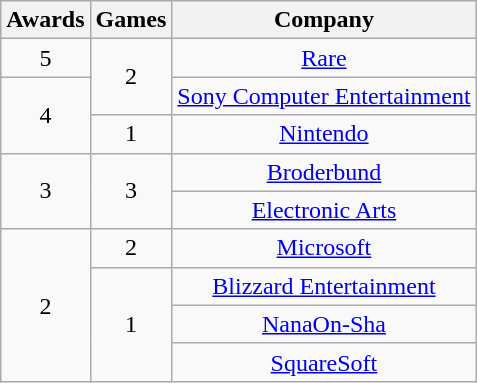<table class="wikitable floatright" rowspan="2" style="text-align:center;" background: #f6e39c;>
<tr>
<th scope="col" align="center">Awards</th>
<th scope="col" align="center">Games</th>
<th scope="col" align="center">Company</th>
</tr>
<tr>
<td>5</td>
<td rowspan=2>2</td>
<td><a href='#'>Rare</a></td>
</tr>
<tr>
<td rowspan=2>4</td>
<td><a href='#'>Sony Computer Entertainment</a></td>
</tr>
<tr>
<td>1</td>
<td><a href='#'>Nintendo</a></td>
</tr>
<tr>
<td rowspan=2>3</td>
<td rowspan=2>3</td>
<td><a href='#'>Broderbund</a></td>
</tr>
<tr>
<td><a href='#'>Electronic Arts</a></td>
</tr>
<tr>
<td rowspan=4>2</td>
<td>2</td>
<td><a href='#'>Microsoft</a></td>
</tr>
<tr>
<td rowspan=3>1</td>
<td><a href='#'>Blizzard Entertainment</a></td>
</tr>
<tr>
<td><a href='#'>NanaOn-Sha</a></td>
</tr>
<tr>
<td><a href='#'>SquareSoft</a></td>
</tr>
</table>
